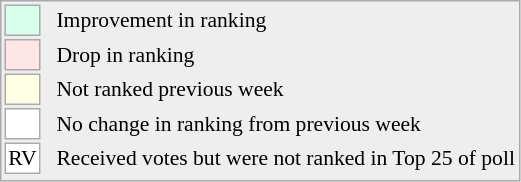<table align=top style="font-size:90%; border:1px solid #AAAAAA; white-space:nowrap; background:#EEEEEE;">
<tr>
<td style="background:#D8FFEB; width:20px; border:1px solid #AAAAAA;"> </td>
<td rowspan=5> </td>
<td>Improvement in ranking</td>
</tr>
<tr>
<td style="background:#FFE6E6; width:20px; border:1px solid #AAAAAA;"> </td>
<td>Drop in ranking</td>
</tr>
<tr>
<td style="background:#FFFFE6; width:20px; border:1px solid #AAAAAA;"> </td>
<td>Not ranked previous week</td>
</tr>
<tr>
<td style="background:#FFF; width:20px; border:1px solid #AAAAAA;"> </td>
<td>No change in ranking from previous week</td>
</tr>
<tr>
<td align=center style="width:20px; border:1px solid #AAAAAA; background:white;">RV</td>
<td>Received votes but were not ranked in Top 25 of poll</td>
</tr>
<tr>
</tr>
</table>
